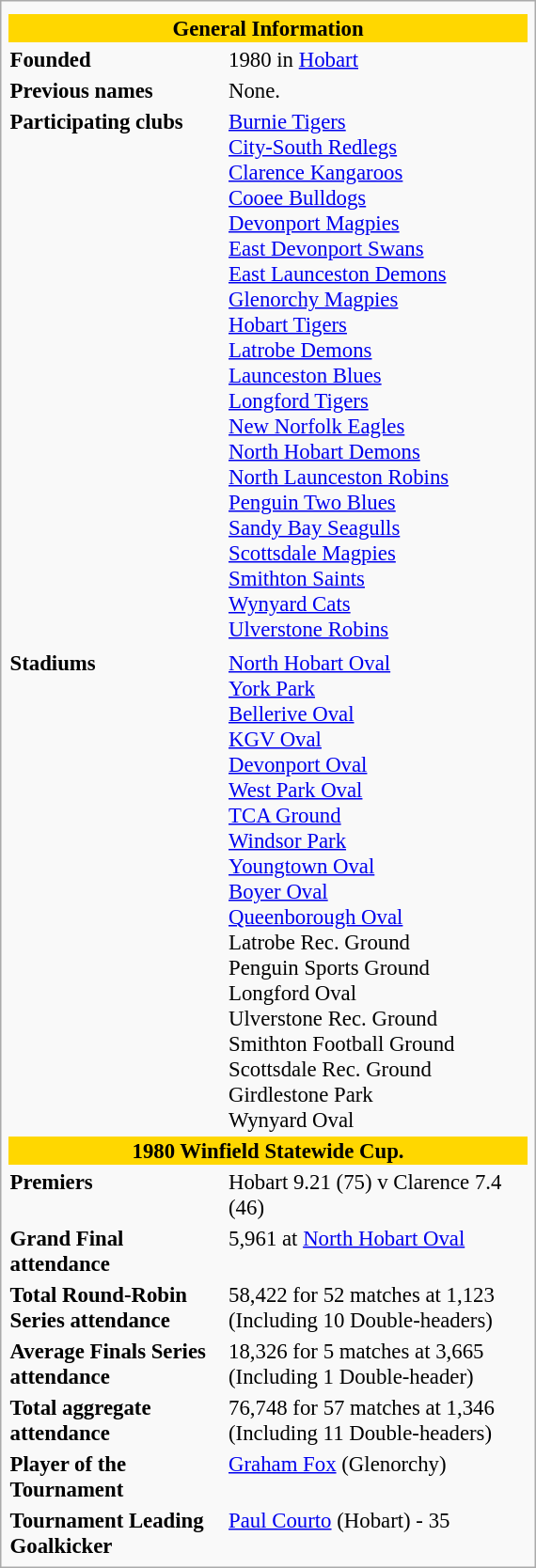<table class="infobox" style="width: 25em; font-size: 95%;">
<tr>
<td align="center" colspan="2"></td>
</tr>
<tr>
<th colspan="2" bgcolor="gold"><strong>General Information</strong></th>
</tr>
<tr style="vertical-align: top;">
<td><strong>Founded</strong></td>
<td>1980 in <a href='#'>Hobart</a></td>
</tr>
<tr>
<td><strong>Previous names</strong></td>
<td>None.</td>
</tr>
<tr>
<td><strong>Participating clubs</strong></td>
<td><a href='#'>Burnie Tigers</a><br><a href='#'>City-South Redlegs</a><br><a href='#'>Clarence Kangaroos</a><br><a href='#'>Cooee Bulldogs</a><br><a href='#'>Devonport Magpies</a><br><a href='#'>East Devonport Swans</a><br><a href='#'>East Launceston Demons</a><br><a href='#'>Glenorchy Magpies</a><br><a href='#'>Hobart Tigers</a><br><a href='#'>Latrobe Demons</a><br><a href='#'>Launceston Blues</a><br><a href='#'>Longford Tigers</a><br><a href='#'>New Norfolk Eagles</a><br><a href='#'>North Hobart Demons</a><br><a href='#'>North Launceston Robins</a><br><a href='#'>Penguin Two Blues</a><br><a href='#'>Sandy Bay Seagulls</a><br><a href='#'>Scottsdale Magpies</a><br><a href='#'>Smithton Saints</a><br><a href='#'>Wynyard Cats</a><br><a href='#'>Ulverstone Robins</a><br></td>
</tr>
<tr style="vertical-align: top;">
</tr>
<tr>
<td><strong>Stadiums</strong></td>
<td><a href='#'>North Hobart Oval</a><br><a href='#'>York Park</a><br><a href='#'>Bellerive Oval</a><br><a href='#'>KGV Oval</a><br><a href='#'>Devonport Oval</a><br><a href='#'>West Park Oval</a><br><a href='#'>TCA Ground</a><br><a href='#'>Windsor Park</a><br><a href='#'>Youngtown Oval</a><br><a href='#'>Boyer Oval</a><br><a href='#'>Queenborough Oval</a><br>Latrobe Rec. Ground<br>Penguin Sports Ground<br>Longford Oval<br>Ulverstone Rec. Ground<br>Smithton Football Ground<br>Scottsdale Rec. Ground<br>Girdlestone Park<br>Wynyard Oval<br></td>
</tr>
<tr>
<th colspan="2" bgcolor="gold"><strong>1980 Winfield Statewide Cup.</strong></th>
</tr>
<tr style="vertical-align: top;">
<td><strong>Premiers</strong></td>
<td>Hobart 9.21 (75) v Clarence 7.4 (46)</td>
</tr>
<tr>
<td><strong>Grand Final attendance</strong></td>
<td>5,961 at <a href='#'>North Hobart Oval</a></td>
</tr>
<tr>
<td><strong>Total Round-Robin Series attendance</strong></td>
<td>58,422 for 52 matches at 1,123 (Including 10 Double-headers)</td>
</tr>
<tr>
<td><strong>Average Finals Series attendance</strong></td>
<td>18,326 for 5 matches at 3,665 (Including 1 Double-header)</td>
</tr>
<tr>
<td><strong>Total aggregate attendance</strong></td>
<td>76,748 for 57 matches at 1,346 (Including 11 Double-headers)</td>
</tr>
<tr>
<td><strong>Player of the Tournament</strong></td>
<td><a href='#'>Graham Fox</a> (Glenorchy)</td>
</tr>
<tr>
<td><strong>Tournament Leading Goalkicker</strong></td>
<td><a href='#'>Paul Courto</a> (Hobart) - 35</td>
</tr>
</table>
